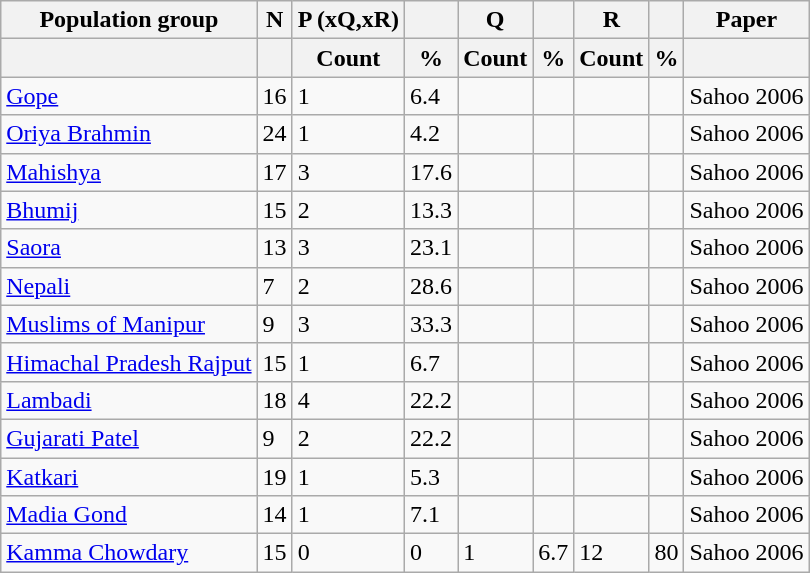<table class="wikitable">
<tr>
<th>Population group</th>
<th>N</th>
<th>P (xQ,xR)</th>
<th></th>
<th>Q</th>
<th></th>
<th>R</th>
<th></th>
<th>Paper</th>
</tr>
<tr>
<th></th>
<th></th>
<th>Count</th>
<th>%</th>
<th>Count</th>
<th>%</th>
<th>Count</th>
<th>%</th>
<th></th>
</tr>
<tr>
<td><a href='#'>Gope</a></td>
<td>16</td>
<td>1</td>
<td>6.4</td>
<td></td>
<td></td>
<td></td>
<td></td>
<td>Sahoo 2006</td>
</tr>
<tr>
<td><a href='#'>Oriya Brahmin</a></td>
<td>24</td>
<td>1</td>
<td>4.2</td>
<td></td>
<td></td>
<td></td>
<td></td>
<td>Sahoo 2006</td>
</tr>
<tr>
<td><a href='#'>Mahishya</a></td>
<td>17</td>
<td>3</td>
<td>17.6</td>
<td></td>
<td></td>
<td></td>
<td></td>
<td>Sahoo 2006</td>
</tr>
<tr>
<td><a href='#'>Bhumij</a></td>
<td>15</td>
<td>2</td>
<td>13.3</td>
<td></td>
<td></td>
<td></td>
<td></td>
<td>Sahoo 2006</td>
</tr>
<tr>
<td><a href='#'>Saora</a></td>
<td>13</td>
<td>3</td>
<td>23.1</td>
<td></td>
<td></td>
<td></td>
<td></td>
<td>Sahoo 2006</td>
</tr>
<tr>
<td><a href='#'>Nepali</a></td>
<td>7</td>
<td>2</td>
<td>28.6</td>
<td></td>
<td></td>
<td></td>
<td></td>
<td>Sahoo 2006</td>
</tr>
<tr>
<td><a href='#'>Muslims of Manipur</a></td>
<td>9</td>
<td>3</td>
<td>33.3</td>
<td></td>
<td></td>
<td></td>
<td></td>
<td>Sahoo 2006</td>
</tr>
<tr>
<td><a href='#'>Himachal Pradesh Rajput</a></td>
<td>15</td>
<td>1</td>
<td>6.7</td>
<td></td>
<td></td>
<td></td>
<td></td>
<td>Sahoo 2006</td>
</tr>
<tr>
<td><a href='#'>Lambadi</a></td>
<td>18</td>
<td>4</td>
<td>22.2</td>
<td></td>
<td></td>
<td></td>
<td></td>
<td>Sahoo 2006</td>
</tr>
<tr>
<td><a href='#'>Gujarati Patel</a></td>
<td>9</td>
<td>2</td>
<td>22.2</td>
<td></td>
<td></td>
<td></td>
<td></td>
<td>Sahoo 2006</td>
</tr>
<tr>
<td><a href='#'>Katkari</a></td>
<td>19</td>
<td>1</td>
<td>5.3</td>
<td></td>
<td></td>
<td></td>
<td></td>
<td>Sahoo 2006</td>
</tr>
<tr>
<td><a href='#'>Madia Gond</a></td>
<td>14</td>
<td>1</td>
<td>7.1</td>
<td></td>
<td></td>
<td></td>
<td></td>
<td>Sahoo 2006</td>
</tr>
<tr>
<td><a href='#'>Kamma Chowdary</a></td>
<td>15</td>
<td>0</td>
<td>0</td>
<td>1</td>
<td>6.7</td>
<td>12</td>
<td>80</td>
<td>Sahoo 2006</td>
</tr>
</table>
